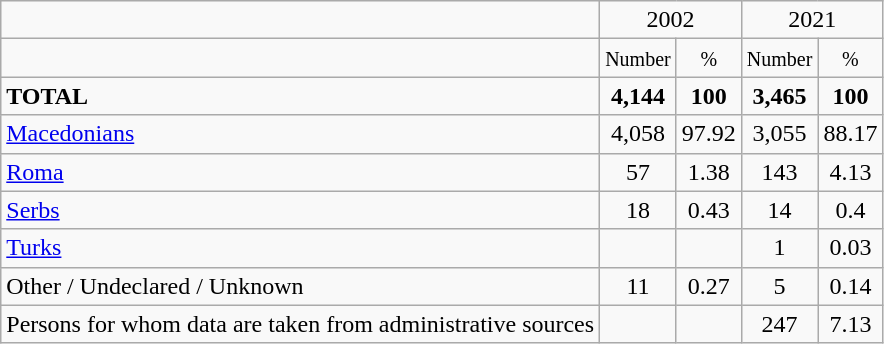<table class="wikitable">
<tr>
<td></td>
<td colspan="2" align="center">2002</td>
<td colspan="2" align="center">2021</td>
</tr>
<tr>
<td></td>
<td align="center"><small>Number</small></td>
<td align="center"><small>%</small></td>
<td align="center"><small>Number</small></td>
<td align="center"><small>%</small></td>
</tr>
<tr>
<td><strong>TOTAL</strong></td>
<td align="center"><strong>4,144</strong></td>
<td align="center"><strong>100</strong></td>
<td align="center"><strong>3,465</strong></td>
<td align="center"><strong>100</strong></td>
</tr>
<tr>
<td><a href='#'>Macedonians</a></td>
<td align="center">4,058</td>
<td align="center">97.92</td>
<td align="center">3,055</td>
<td align="center">88.17</td>
</tr>
<tr>
<td><a href='#'>Roma</a></td>
<td align="center">57</td>
<td align="center">1.38</td>
<td align="center">143</td>
<td align="center">4.13</td>
</tr>
<tr>
<td><a href='#'>Serbs</a></td>
<td align="center">18</td>
<td align="center">0.43</td>
<td align="center">14</td>
<td align="center">0.4</td>
</tr>
<tr>
<td><a href='#'>Turks</a></td>
<td align="center"></td>
<td align="center"></td>
<td align="center">1</td>
<td align="center">0.03</td>
</tr>
<tr>
<td>Other / Undeclared / Unknown</td>
<td align="center">11</td>
<td align="center">0.27</td>
<td align="center">5</td>
<td align="center">0.14</td>
</tr>
<tr>
<td>Persons for whom data are taken from administrative sources</td>
<td align="center"></td>
<td align="center"></td>
<td align="center">247</td>
<td align="center">7.13</td>
</tr>
</table>
